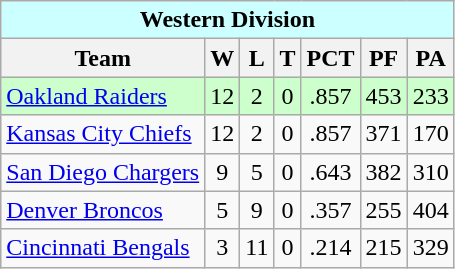<table class="wikitable" style="text-align:center">
<tr bgcolor="#ccffff">
<td colspan="7" align="center"><strong>Western Division</strong></td>
</tr>
<tr bgcolor="#efefef">
<th>Team</th>
<th>W</th>
<th>L</th>
<th>T</th>
<th>PCT</th>
<th>PF</th>
<th>PA</th>
</tr>
<tr style="background:#ccffcc">
<td align="left"><a href='#'>Oakland Raiders</a></td>
<td>12</td>
<td>2</td>
<td>0</td>
<td>.857</td>
<td>453</td>
<td>233</td>
</tr>
<tr>
<td align="left"><a href='#'>Kansas City Chiefs</a></td>
<td>12</td>
<td>2</td>
<td>0</td>
<td>.857</td>
<td>371</td>
<td>170</td>
</tr>
<tr>
<td align="left"><a href='#'>San Diego Chargers</a></td>
<td>9</td>
<td>5</td>
<td>0</td>
<td>.643</td>
<td>382</td>
<td>310</td>
</tr>
<tr>
<td align="left"><a href='#'>Denver Broncos</a></td>
<td>5</td>
<td>9</td>
<td>0</td>
<td>.357</td>
<td>255</td>
<td>404</td>
</tr>
<tr>
<td align="left"><a href='#'>Cincinnati Bengals</a></td>
<td>3</td>
<td>11</td>
<td>0</td>
<td>.214</td>
<td>215</td>
<td>329</td>
</tr>
</table>
